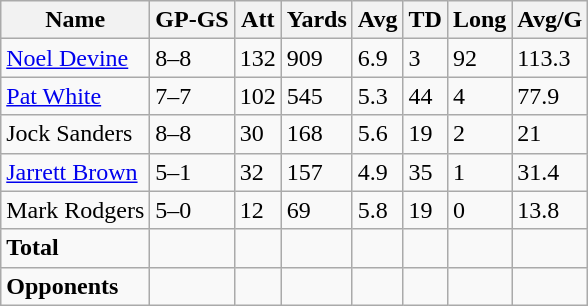<table class="wikitable" style="white-space:nowrap;">
<tr>
<th>Name</th>
<th>GP-GS</th>
<th>Att</th>
<th>Yards</th>
<th>Avg</th>
<th>TD</th>
<th>Long</th>
<th>Avg/G</th>
</tr>
<tr>
<td><a href='#'>Noel Devine</a></td>
<td>8–8</td>
<td>132</td>
<td>909</td>
<td>6.9</td>
<td>3</td>
<td>92</td>
<td>113.3</td>
</tr>
<tr>
<td><a href='#'>Pat White</a></td>
<td>7–7</td>
<td>102</td>
<td>545</td>
<td>5.3</td>
<td>44</td>
<td>4</td>
<td>77.9</td>
</tr>
<tr>
<td>Jock Sanders</td>
<td>8–8</td>
<td>30</td>
<td>168</td>
<td>5.6</td>
<td>19</td>
<td>2</td>
<td>21</td>
</tr>
<tr>
<td><a href='#'>Jarrett Brown</a></td>
<td>5–1</td>
<td>32</td>
<td>157</td>
<td>4.9</td>
<td>35</td>
<td>1</td>
<td>31.4</td>
</tr>
<tr>
<td>Mark Rodgers</td>
<td>5–0</td>
<td>12</td>
<td>69</td>
<td>5.8</td>
<td>19</td>
<td>0</td>
<td>13.8</td>
</tr>
<tr>
<td><strong>Total</strong></td>
<td> </td>
<td> </td>
<td> </td>
<td> </td>
<td> </td>
<td> </td>
<td></td>
</tr>
<tr>
<td><strong>Opponents</strong></td>
<td> </td>
<td> </td>
<td> </td>
<td> </td>
<td> </td>
<td> </td>
<td></td>
</tr>
</table>
